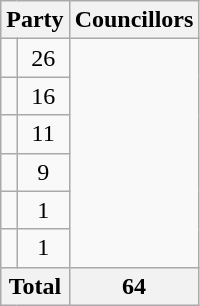<table class="wikitable">
<tr>
<th colspan=2>Party</th>
<th>Councillors</th>
</tr>
<tr>
<td></td>
<td align=center>26</td>
</tr>
<tr>
<td></td>
<td align=center>16</td>
</tr>
<tr>
<td></td>
<td align=center>11</td>
</tr>
<tr>
<td></td>
<td align=center>9</td>
</tr>
<tr>
<td></td>
<td align=center>1</td>
</tr>
<tr>
<td></td>
<td align=center>1</td>
</tr>
<tr>
<th colspan=2>Total</th>
<th align=center>64</th>
</tr>
</table>
